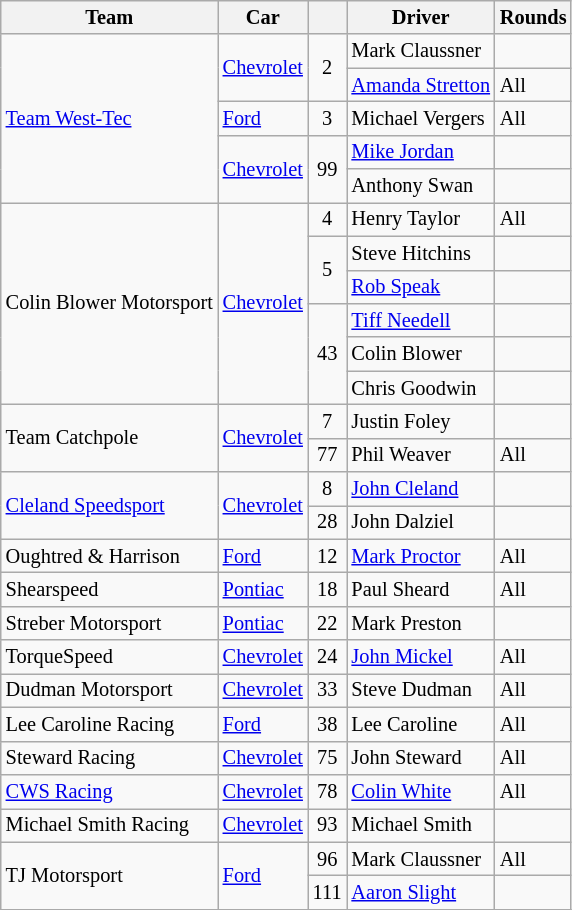<table class="wikitable" style="font-size: 85%">
<tr>
<th>Team</th>
<th>Car</th>
<th></th>
<th>Driver</th>
<th>Rounds</th>
</tr>
<tr>
<td rowspan=5><a href='#'>Team West-Tec</a></td>
<td rowspan=2><a href='#'>Chevrolet</a></td>
<td align=center rowspan=2>2</td>
<td> Mark Claussner</td>
<td></td>
</tr>
<tr>
<td> <a href='#'>Amanda Stretton</a></td>
<td>All</td>
</tr>
<tr>
<td><a href='#'>Ford</a></td>
<td align=center>3</td>
<td> Michael Vergers</td>
<td>All</td>
</tr>
<tr>
<td rowspan=2><a href='#'>Chevrolet</a></td>
<td align=center rowspan=2>99</td>
<td> <a href='#'>Mike Jordan</a></td>
<td></td>
</tr>
<tr>
<td> Anthony Swan</td>
<td></td>
</tr>
<tr>
<td rowspan=6>Colin Blower Motorsport</td>
<td rowspan=6><a href='#'>Chevrolet</a></td>
<td align=center>4</td>
<td> Henry Taylor</td>
<td>All</td>
</tr>
<tr>
<td align=center rowspan=2>5</td>
<td> Steve Hitchins</td>
<td></td>
</tr>
<tr>
<td> <a href='#'>Rob Speak</a></td>
<td></td>
</tr>
<tr>
<td align=center rowspan=3>43</td>
<td> <a href='#'>Tiff Needell</a></td>
<td></td>
</tr>
<tr>
<td> Colin Blower</td>
<td></td>
</tr>
<tr>
<td> Chris Goodwin</td>
<td></td>
</tr>
<tr>
<td rowspan=2>Team Catchpole</td>
<td rowspan=2><a href='#'>Chevrolet</a></td>
<td align=center>7</td>
<td> Justin Foley</td>
<td></td>
</tr>
<tr>
<td align=center>77</td>
<td> Phil Weaver</td>
<td>All</td>
</tr>
<tr>
<td rowspan=2><a href='#'>Cleland Speedsport</a></td>
<td rowspan=2><a href='#'>Chevrolet</a></td>
<td align=center>8</td>
<td> <a href='#'>John Cleland</a></td>
<td></td>
</tr>
<tr>
<td align=center>28</td>
<td> John Dalziel</td>
<td></td>
</tr>
<tr>
<td>Oughtred & Harrison</td>
<td><a href='#'>Ford</a></td>
<td align=center>12</td>
<td> <a href='#'>Mark Proctor</a></td>
<td>All</td>
</tr>
<tr>
<td>Shearspeed</td>
<td><a href='#'>Pontiac</a></td>
<td align=center>18</td>
<td> Paul Sheard</td>
<td>All</td>
</tr>
<tr>
<td>Streber Motorsport</td>
<td><a href='#'>Pontiac</a></td>
<td align=center>22</td>
<td> Mark Preston</td>
<td></td>
</tr>
<tr>
<td>TorqueSpeed</td>
<td><a href='#'>Chevrolet</a></td>
<td align=center>24</td>
<td> <a href='#'>John Mickel</a></td>
<td>All</td>
</tr>
<tr>
<td>Dudman Motorsport</td>
<td><a href='#'>Chevrolet</a></td>
<td align=center>33</td>
<td> Steve Dudman</td>
<td>All</td>
</tr>
<tr>
<td>Lee Caroline Racing</td>
<td><a href='#'>Ford</a></td>
<td align=center>38</td>
<td> Lee Caroline</td>
<td>All</td>
</tr>
<tr>
<td>Steward Racing</td>
<td><a href='#'>Chevrolet</a></td>
<td align=center>75</td>
<td> John Steward</td>
<td>All</td>
</tr>
<tr>
<td><a href='#'>CWS Racing</a></td>
<td><a href='#'>Chevrolet</a></td>
<td align=center>78</td>
<td> <a href='#'>Colin White</a></td>
<td>All</td>
</tr>
<tr>
<td>Michael Smith Racing</td>
<td><a href='#'>Chevrolet</a></td>
<td align=center>93</td>
<td> Michael Smith</td>
<td></td>
</tr>
<tr>
<td rowspan=2>TJ Motorsport</td>
<td rowspan=2><a href='#'>Ford</a></td>
<td align=center>96</td>
<td> Mark Claussner</td>
<td>All</td>
</tr>
<tr>
<td align=center>111</td>
<td> <a href='#'>Aaron Slight</a></td>
<td></td>
</tr>
<tr>
</tr>
</table>
